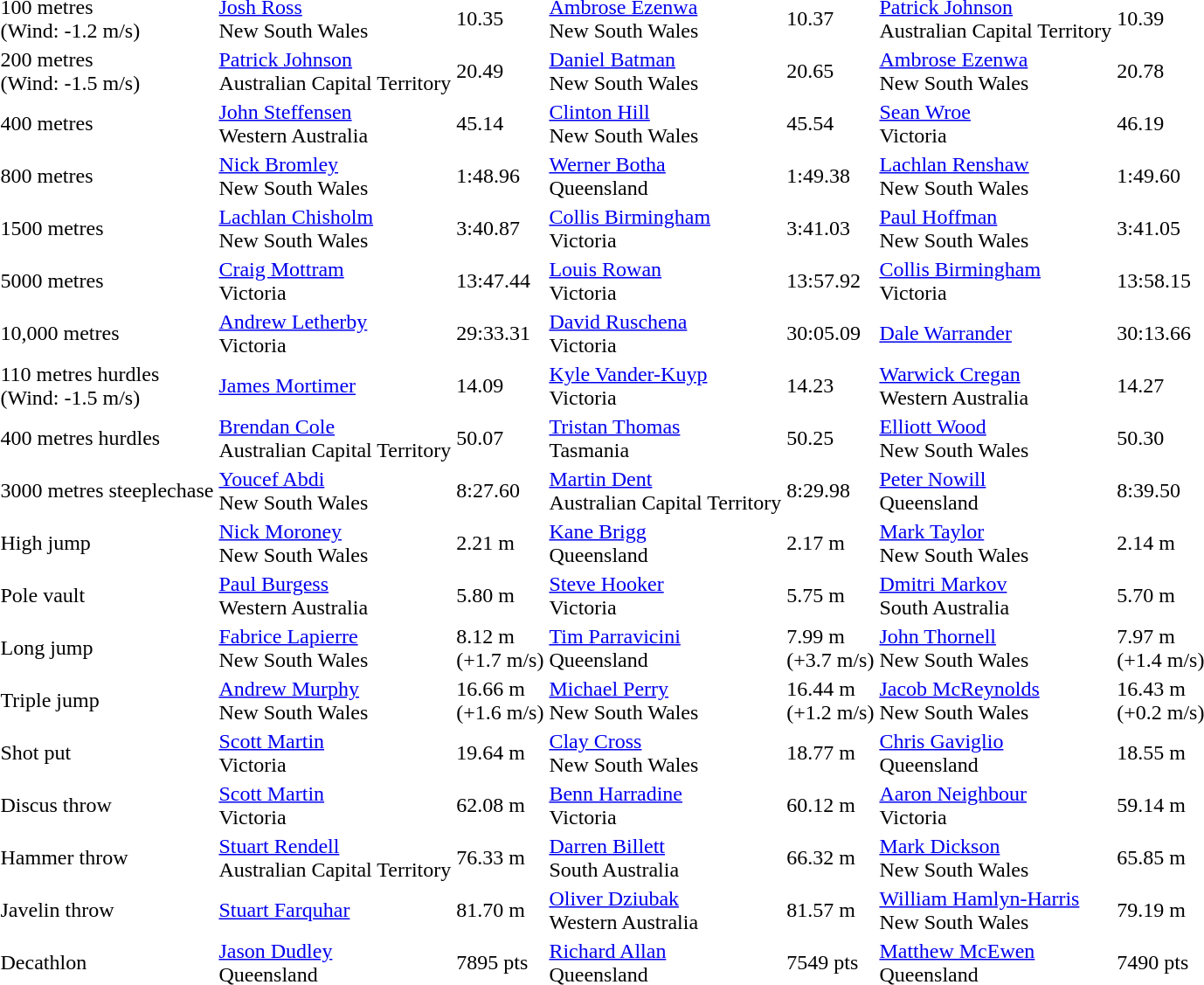<table>
<tr>
<td>100 metres<br>(Wind: -1.2 m/s)</td>
<td><a href='#'>Josh Ross</a><br>New South Wales</td>
<td>10.35</td>
<td><a href='#'>Ambrose Ezenwa</a><br>New South Wales</td>
<td>10.37</td>
<td><a href='#'>Patrick Johnson</a><br>Australian Capital Territory</td>
<td>10.39</td>
</tr>
<tr>
<td>200 metres<br>(Wind: -1.5 m/s)</td>
<td><a href='#'>Patrick Johnson</a><br>Australian Capital Territory</td>
<td>20.49</td>
<td><a href='#'>Daniel Batman</a><br>New South Wales</td>
<td>20.65</td>
<td><a href='#'>Ambrose Ezenwa</a><br>New South Wales</td>
<td>20.78</td>
</tr>
<tr>
<td>400 metres</td>
<td><a href='#'>John Steffensen</a><br>Western Australia</td>
<td>45.14</td>
<td><a href='#'>Clinton Hill</a><br>New South Wales</td>
<td>45.54</td>
<td><a href='#'>Sean Wroe</a><br>Victoria</td>
<td>46.19</td>
</tr>
<tr>
<td>800 metres</td>
<td><a href='#'>Nick Bromley</a><br>New South Wales</td>
<td>1:48.96</td>
<td><a href='#'>Werner Botha</a><br>Queensland</td>
<td>1:49.38</td>
<td><a href='#'>Lachlan Renshaw</a><br>New South Wales</td>
<td>1:49.60</td>
</tr>
<tr>
<td>1500 metres</td>
<td><a href='#'>Lachlan Chisholm</a><br>New South Wales</td>
<td>3:40.87</td>
<td><a href='#'>Collis Birmingham</a><br>Victoria</td>
<td>3:41.03</td>
<td><a href='#'>Paul Hoffman</a><br>New South Wales</td>
<td>3:41.05</td>
</tr>
<tr>
<td>5000 metres</td>
<td><a href='#'>Craig Mottram</a><br>Victoria</td>
<td>13:47.44</td>
<td><a href='#'>Louis Rowan</a><br>Victoria</td>
<td>13:57.92</td>
<td><a href='#'>Collis Birmingham</a><br>Victoria</td>
<td>13:58.15</td>
</tr>
<tr>
<td>10,000 metres</td>
<td><a href='#'>Andrew Letherby</a><br>Victoria</td>
<td>29:33.31</td>
<td><a href='#'>David Ruschena</a><br>Victoria</td>
<td>30:05.09</td>
<td><a href='#'>Dale Warrander</a><br></td>
<td>30:13.66</td>
</tr>
<tr>
<td>110 metres hurdles<br>(Wind: -1.5 m/s)</td>
<td><a href='#'>James Mortimer</a><br></td>
<td>14.09</td>
<td><a href='#'>Kyle Vander-Kuyp</a><br>Victoria</td>
<td>14.23</td>
<td><a href='#'>Warwick Cregan</a><br>Western Australia</td>
<td>14.27</td>
</tr>
<tr>
<td>400 metres hurdles</td>
<td><a href='#'>Brendan Cole</a><br>Australian Capital Territory</td>
<td>50.07</td>
<td><a href='#'>Tristan Thomas</a><br>Tasmania</td>
<td>50.25</td>
<td><a href='#'>Elliott Wood</a><br>New South Wales</td>
<td>50.30</td>
</tr>
<tr>
<td>3000 metres steeplechase</td>
<td><a href='#'>Youcef Abdi</a><br>New South Wales</td>
<td>8:27.60</td>
<td><a href='#'>Martin Dent</a><br>Australian Capital Territory</td>
<td>8:29.98</td>
<td><a href='#'>Peter Nowill</a><br>Queensland</td>
<td>8:39.50</td>
</tr>
<tr>
<td>High jump</td>
<td><a href='#'>Nick Moroney</a><br>New South Wales</td>
<td>2.21 m</td>
<td><a href='#'>Kane Brigg</a><br>Queensland</td>
<td>2.17 m</td>
<td><a href='#'>Mark Taylor</a><br>New South Wales</td>
<td>2.14 m</td>
</tr>
<tr>
<td>Pole vault</td>
<td><a href='#'>Paul Burgess</a><br>Western Australia</td>
<td>5.80 m</td>
<td><a href='#'>Steve Hooker</a><br>Victoria</td>
<td>5.75 m</td>
<td><a href='#'>Dmitri Markov</a><br>South Australia</td>
<td>5.70 m</td>
</tr>
<tr>
<td>Long jump</td>
<td><a href='#'>Fabrice Lapierre</a><br>New South Wales</td>
<td>8.12 m <br>(+1.7 m/s)</td>
<td><a href='#'>Tim Parravicini</a><br>Queensland</td>
<td>7.99 m <br>(+3.7 m/s)</td>
<td><a href='#'>John Thornell</a><br>New South Wales</td>
<td>7.97 m <br>(+1.4 m/s)</td>
</tr>
<tr>
<td>Triple jump</td>
<td><a href='#'>Andrew Murphy</a><br>New South Wales</td>
<td>16.66 m <br>(+1.6 m/s)</td>
<td><a href='#'>Michael Perry</a><br>New South Wales</td>
<td>16.44 m <br>(+1.2 m/s)</td>
<td><a href='#'>Jacob McReynolds</a><br>New South Wales</td>
<td>16.43 m <br>(+0.2 m/s)</td>
</tr>
<tr>
<td>Shot put</td>
<td><a href='#'>Scott Martin</a><br>Victoria</td>
<td>19.64 m</td>
<td><a href='#'>Clay Cross</a><br>New South Wales</td>
<td>18.77 m</td>
<td><a href='#'>Chris Gaviglio</a><br>Queensland</td>
<td>18.55 m</td>
</tr>
<tr>
<td>Discus throw</td>
<td><a href='#'>Scott Martin</a><br>Victoria</td>
<td>62.08 m</td>
<td><a href='#'>Benn Harradine</a><br>Victoria</td>
<td>60.12 m</td>
<td><a href='#'>Aaron Neighbour</a><br>Victoria</td>
<td>59.14 m</td>
</tr>
<tr>
<td>Hammer throw</td>
<td><a href='#'>Stuart Rendell</a><br>Australian Capital Territory</td>
<td>76.33 m</td>
<td><a href='#'>Darren Billett</a><br>South Australia</td>
<td>66.32 m</td>
<td><a href='#'>Mark Dickson</a><br>New South Wales</td>
<td>65.85 m</td>
</tr>
<tr>
<td>Javelin throw</td>
<td><a href='#'>Stuart Farquhar</a><br></td>
<td>81.70 m</td>
<td><a href='#'>Oliver Dziubak</a><br>Western Australia</td>
<td>81.57 m</td>
<td><a href='#'>William Hamlyn-Harris</a><br>New South Wales</td>
<td>79.19 m</td>
</tr>
<tr>
<td>Decathlon</td>
<td><a href='#'>Jason Dudley</a><br>Queensland</td>
<td>7895 pts</td>
<td><a href='#'>Richard Allan</a><br>Queensland</td>
<td>7549 pts</td>
<td><a href='#'>Matthew McEwen</a><br>Queensland</td>
<td>7490 pts</td>
</tr>
<tr>
</tr>
</table>
